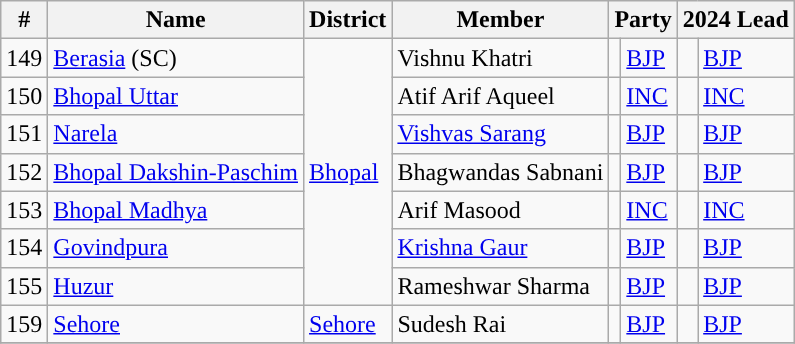<table class="wikitable">
<tr>
<th>#</th>
<th>Name</th>
<th>District</th>
<th>Member</th>
<th colspan="2">Party</th>
<th colspan="2">2024 Lead</th>
</tr>
<tr>
<td>149</td>
<td><a href='#'>Berasia</a> (SC)</td>
<td rowspan="7"><a href='#'>Bhopal</a></td>
<td>Vishnu Khatri</td>
<td style="background-color: "></td>
<td><a href='#'>BJP</a></td>
<td style="background-color: "></td>
<td><a href='#'>BJP</a></td>
</tr>
<tr>
<td>150</td>
<td><a href='#'>Bhopal Uttar</a></td>
<td>Atif Arif Aqueel</td>
<td style="background-color: "></td>
<td><a href='#'>INC</a></td>
<td style="background-color: "></td>
<td><a href='#'>INC</a></td>
</tr>
<tr>
<td>151</td>
<td><a href='#'>Narela</a></td>
<td><a href='#'>Vishvas Sarang</a></td>
<td style="background-color: "></td>
<td><a href='#'>BJP</a></td>
<td style="background-color: "></td>
<td><a href='#'>BJP</a></td>
</tr>
<tr>
<td>152</td>
<td><a href='#'>Bhopal Dakshin-Paschim</a></td>
<td>Bhagwandas Sabnani</td>
<td style="background-color: "></td>
<td><a href='#'>BJP</a></td>
<td style="background-color: "></td>
<td><a href='#'>BJP</a></td>
</tr>
<tr>
<td>153</td>
<td><a href='#'>Bhopal Madhya</a></td>
<td>Arif Masood</td>
<td style="background-color: "></td>
<td><a href='#'>INC</a></td>
<td style="background-color: "></td>
<td><a href='#'>INC</a></td>
</tr>
<tr>
<td>154</td>
<td><a href='#'>Govindpura</a></td>
<td><a href='#'>Krishna Gaur</a></td>
<td style="background-color: "></td>
<td><a href='#'>BJP</a></td>
<td style="background-color: "></td>
<td><a href='#'>BJP</a></td>
</tr>
<tr>
<td>155</td>
<td><a href='#'>Huzur</a></td>
<td>Rameshwar Sharma</td>
<td style="background-color: "></td>
<td><a href='#'>BJP</a></td>
<td style="background-color: "></td>
<td><a href='#'>BJP</a></td>
</tr>
<tr>
<td>159</td>
<td><a href='#'>Sehore</a></td>
<td><a href='#'>Sehore</a></td>
<td>Sudesh Rai</td>
<td style="background-color: "></td>
<td><a href='#'>BJP</a></td>
<td style="background-color: "></td>
<td><a href='#'>BJP</a></td>
</tr>
<tr>
</tr>
</table>
